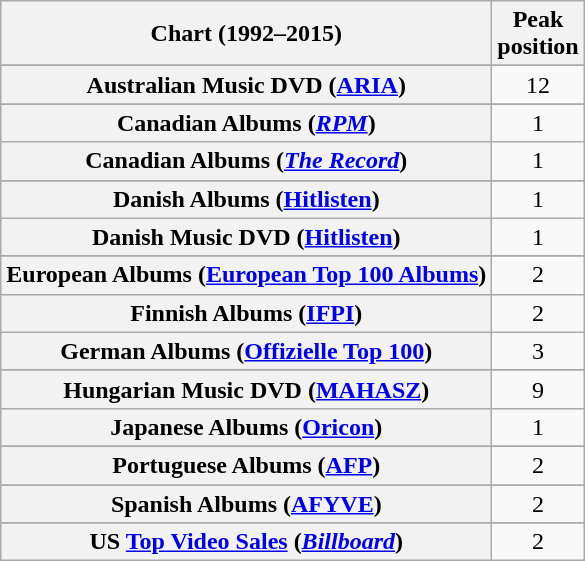<table class="wikitable sortable plainrowheaders" style="text-align:center">
<tr>
<th>Chart (1992–2015)</th>
<th>Peak<br>position</th>
</tr>
<tr>
</tr>
<tr>
<th scope="row">Australian Music DVD (<a href='#'>ARIA</a>)</th>
<td>12</td>
</tr>
<tr>
</tr>
<tr>
</tr>
<tr>
</tr>
<tr>
<th scope="row">Canadian Albums (<a href='#'><em>RPM</em></a>)</th>
<td>1</td>
</tr>
<tr>
<th scope="row">Canadian Albums (<a href='#'><em>The Record</em></a>)</th>
<td>1</td>
</tr>
<tr>
</tr>
<tr>
<th scope="row">Danish Albums (<a href='#'>Hitlisten</a>)</th>
<td>1</td>
</tr>
<tr>
<th scope="row">Danish Music DVD (<a href='#'>Hitlisten</a>)</th>
<td>1</td>
</tr>
<tr>
</tr>
<tr>
<th scope="row">European Albums (<a href='#'>European Top 100 Albums</a>)</th>
<td>2</td>
</tr>
<tr>
<th scope="row">Finnish Albums (<a href='#'>IFPI</a>)</th>
<td>2</td>
</tr>
<tr>
<th scope="row">German Albums (<a href='#'>Offizielle Top 100</a>)</th>
<td>3</td>
</tr>
<tr>
</tr>
<tr>
<th scope="row">Hungarian Music DVD (<a href='#'>MAHASZ</a>)</th>
<td>9</td>
</tr>
<tr>
<th scope="row">Japanese Albums (<a href='#'>Oricon</a>)</th>
<td>1</td>
</tr>
<tr>
</tr>
<tr>
</tr>
<tr>
<th scope="row">Portuguese Albums (<a href='#'>AFP</a>)</th>
<td>2</td>
</tr>
<tr>
</tr>
<tr>
<th scope="row">Spanish Albums (<a href='#'>AFYVE</a>)</th>
<td align="center">2</td>
</tr>
<tr>
</tr>
<tr>
</tr>
<tr>
</tr>
<tr>
</tr>
<tr>
</tr>
<tr>
<th scope="row">US <a href='#'>Top Video Sales</a> (<a href='#'><em>Billboard</em></a>)</th>
<td>2</td>
</tr>
</table>
